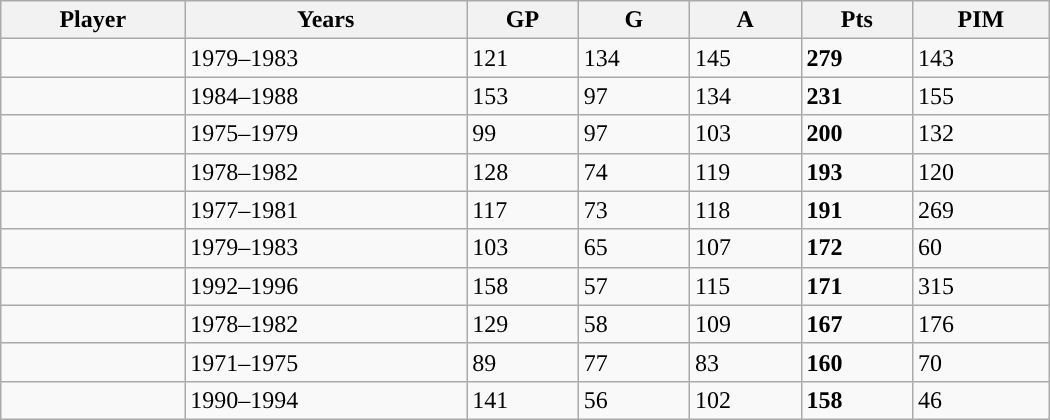<table class="wikitable sortable" width ="700" cellpadding="1" border="1" cellspacing="0">
<tr>
<th>Player</th>
<th>Years</th>
<th>GP</th>
<th>G</th>
<th>A</th>
<th>Pts</th>
<th>PIM</th>
</tr>
<tr>
<td></td>
<td>1979–1983</td>
<td>121</td>
<td>134</td>
<td>145</td>
<td><strong>279</strong></td>
<td>143</td>
</tr>
<tr>
<td></td>
<td>1984–1988</td>
<td>153</td>
<td>97</td>
<td>134</td>
<td><strong>231</strong></td>
<td>155</td>
</tr>
<tr>
<td></td>
<td>1975–1979</td>
<td>99</td>
<td>97</td>
<td>103</td>
<td><strong>200</strong></td>
<td>132</td>
</tr>
<tr>
<td></td>
<td>1978–1982</td>
<td>128</td>
<td>74</td>
<td>119</td>
<td><strong>193</strong></td>
<td>120</td>
</tr>
<tr>
<td></td>
<td>1977–1981</td>
<td>117</td>
<td>73</td>
<td>118</td>
<td><strong>191</strong></td>
<td>269</td>
</tr>
<tr>
<td></td>
<td>1979–1983</td>
<td>103</td>
<td>65</td>
<td>107</td>
<td><strong>172</strong></td>
<td>60</td>
</tr>
<tr>
<td></td>
<td>1992–1996</td>
<td>158</td>
<td>57</td>
<td>115</td>
<td><strong>171</strong></td>
<td>315</td>
</tr>
<tr>
<td></td>
<td>1978–1982</td>
<td>129</td>
<td>58</td>
<td>109</td>
<td><strong>167</strong></td>
<td>176</td>
</tr>
<tr>
<td></td>
<td>1971–1975</td>
<td>89</td>
<td>77</td>
<td>83</td>
<td><strong>160</strong></td>
<td>70</td>
</tr>
<tr>
<td></td>
<td>1990–1994</td>
<td>141</td>
<td>56</td>
<td>102</td>
<td><strong>158</strong></td>
<td>46</td>
</tr>
</table>
